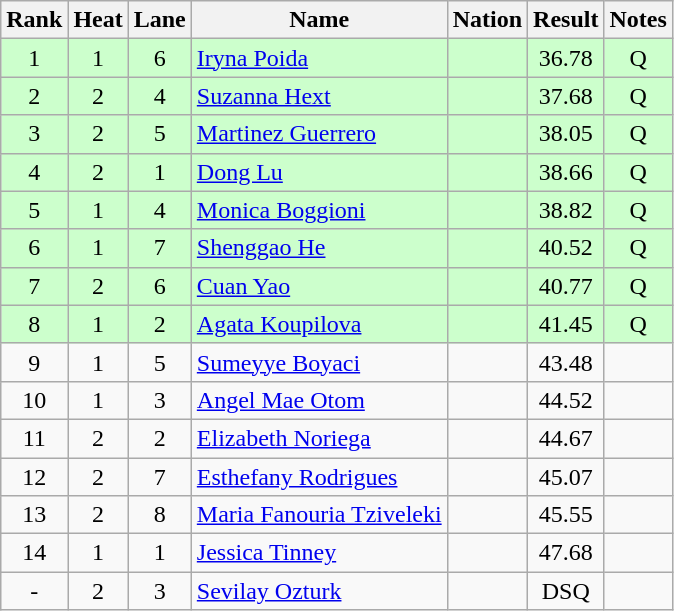<table class="wikitable sortable" style="text-align:center">
<tr>
<th>Rank</th>
<th>Heat</th>
<th>Lane</th>
<th>Name</th>
<th>Nation</th>
<th>Result</th>
<th>Notes</th>
</tr>
<tr bgcolor=ccffcc>
<td>1</td>
<td>1</td>
<td>6</td>
<td align=left><a href='#'>Iryna Poida</a></td>
<td align=left></td>
<td>36.78</td>
<td>Q</td>
</tr>
<tr bgcolor=ccffcc>
<td>2</td>
<td>2</td>
<td>4</td>
<td align=left><a href='#'>Suzanna Hext</a></td>
<td align=left></td>
<td>37.68</td>
<td>Q</td>
</tr>
<tr bgcolor=ccffcc>
<td>3</td>
<td>2</td>
<td>5</td>
<td align=left><a href='#'>Martinez Guerrero</a></td>
<td align=left></td>
<td>38.05</td>
<td>Q</td>
</tr>
<tr bgcolor=ccffcc>
<td>4</td>
<td>2</td>
<td>1</td>
<td align=left><a href='#'>Dong Lu</a></td>
<td align=left></td>
<td>38.66</td>
<td>Q</td>
</tr>
<tr bgcolor=ccffcc>
<td>5</td>
<td>1</td>
<td>4</td>
<td align=left><a href='#'>Monica Boggioni</a></td>
<td align=left></td>
<td>38.82</td>
<td>Q</td>
</tr>
<tr bgcolor=ccffcc>
<td>6</td>
<td>1</td>
<td>7</td>
<td align=left><a href='#'>Shenggao He</a></td>
<td align=left></td>
<td>40.52</td>
<td>Q</td>
</tr>
<tr bgcolor=ccffcc>
<td>7</td>
<td>2</td>
<td>6</td>
<td align=left><a href='#'>Cuan Yao</a></td>
<td align=left></td>
<td>40.77</td>
<td>Q</td>
</tr>
<tr bgcolor=ccffcc>
<td>8</td>
<td>1</td>
<td>2</td>
<td align=left><a href='#'>Agata Koupilova</a></td>
<td align=left></td>
<td>41.45</td>
<td>Q</td>
</tr>
<tr>
<td>9</td>
<td>1</td>
<td>5</td>
<td align=left><a href='#'>Sumeyye Boyaci</a></td>
<td align=left></td>
<td>43.48</td>
<td></td>
</tr>
<tr>
<td>10</td>
<td>1</td>
<td>3</td>
<td align=left><a href='#'>Angel Mae Otom</a></td>
<td align=left></td>
<td>44.52</td>
<td></td>
</tr>
<tr>
<td>11</td>
<td>2</td>
<td>2</td>
<td align=left><a href='#'>Elizabeth Noriega</a></td>
<td align=left></td>
<td>44.67</td>
<td></td>
</tr>
<tr>
<td>12</td>
<td>2</td>
<td>7</td>
<td align=left><a href='#'>Esthefany Rodrigues</a></td>
<td align=left></td>
<td>45.07</td>
<td></td>
</tr>
<tr>
<td>13</td>
<td>2</td>
<td>8</td>
<td align=left><a href='#'>Maria Fanouria Tziveleki</a></td>
<td align=left></td>
<td>45.55</td>
<td></td>
</tr>
<tr>
<td>14</td>
<td>1</td>
<td>1</td>
<td align=left><a href='#'>Jessica Tinney</a></td>
<td align=left></td>
<td>47.68</td>
<td></td>
</tr>
<tr>
<td>-</td>
<td>2</td>
<td>3</td>
<td align=left><a href='#'>Sevilay Ozturk</a></td>
<td align=left></td>
<td>DSQ</td>
<td></td>
</tr>
</table>
